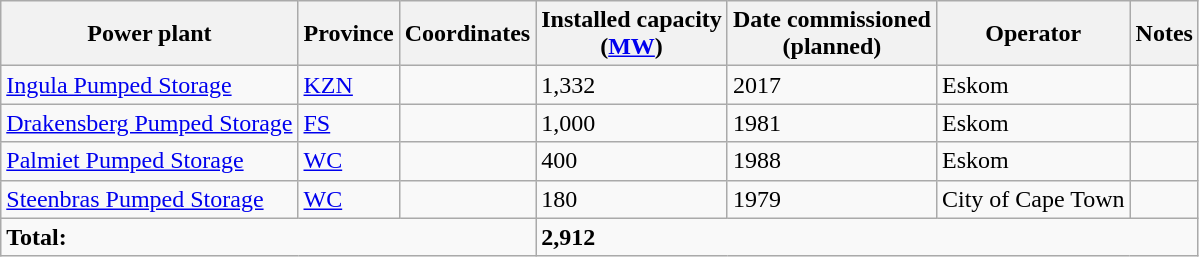<table class="wikitable sortable">
<tr>
<th>Power plant</th>
<th>Province</th>
<th>Coordinates</th>
<th>Installed capacity<br>(<a href='#'>MW</a>)</th>
<th>Date commissioned<br>(planned)</th>
<th>Operator</th>
<th>Notes</th>
</tr>
<tr>
<td><a href='#'>Ingula Pumped Storage</a></td>
<td><a href='#'>KZN</a></td>
<td></td>
<td>1,332</td>
<td>2017</td>
<td>Eskom</td>
<td></td>
</tr>
<tr>
<td><a href='#'>Drakensberg Pumped Storage</a></td>
<td><a href='#'>FS</a></td>
<td></td>
<td>1,000</td>
<td>1981</td>
<td>Eskom</td>
<td></td>
</tr>
<tr>
<td><a href='#'>Palmiet Pumped Storage</a></td>
<td><a href='#'>WC</a></td>
<td></td>
<td>400</td>
<td>1988</td>
<td>Eskom</td>
<td></td>
</tr>
<tr>
<td><a href='#'>Steenbras Pumped Storage</a></td>
<td><a href='#'>WC</a></td>
<td></td>
<td>180</td>
<td>1979</td>
<td>City of Cape Town</td>
<td></td>
</tr>
<tr>
<td colspan="3"><strong>Total:</strong></td>
<td colspan="4"><strong>2,912</strong></td>
</tr>
</table>
